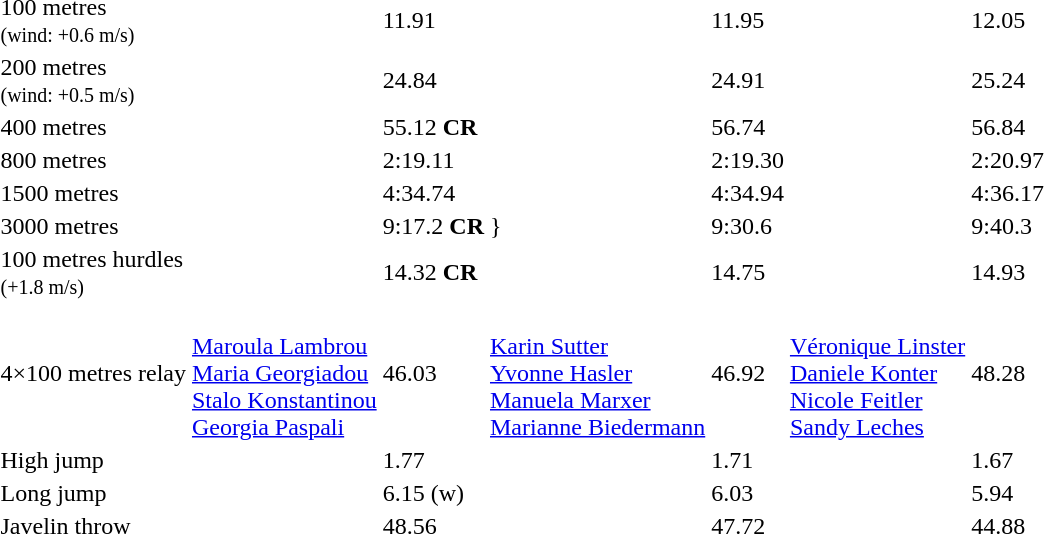<table>
<tr>
<td>100 metres<br><small>(wind: +0.6 m/s)</small></td>
<td></td>
<td>11.91</td>
<td></td>
<td>11.95</td>
<td></td>
<td>12.05</td>
</tr>
<tr>
<td>200 metres<br><small>(wind: +0.5 m/s)</small></td>
<td></td>
<td>24.84</td>
<td></td>
<td>24.91</td>
<td></td>
<td>25.24</td>
</tr>
<tr>
<td>400 metres</td>
<td></td>
<td>55.12 <strong>CR</strong></td>
<td></td>
<td>56.74</td>
<td></td>
<td>56.84</td>
</tr>
<tr>
<td>800 metres</td>
<td></td>
<td>2:19.11</td>
<td></td>
<td>2:19.30</td>
<td></td>
<td>2:20.97</td>
</tr>
<tr>
<td>1500 metres</td>
<td></td>
<td>4:34.74</td>
<td></td>
<td>4:34.94</td>
<td></td>
<td>4:36.17</td>
</tr>
<tr>
<td>3000 metres</td>
<td></td>
<td>9:17.2 <strong>CR</strong></td>
<td>}</td>
<td>9:30.6</td>
<td></td>
<td>9:40.3</td>
</tr>
<tr>
<td>100 metres hurdles<br><small>(+1.8 m/s)</small></td>
<td></td>
<td>14.32 <strong>CR</strong></td>
<td></td>
<td>14.75</td>
<td></td>
<td>14.93</td>
</tr>
<tr>
<td>4×100 metres relay</td>
<td><br><a href='#'>Maroula Lambrou</a><br><a href='#'>Maria Georgiadou</a><br><a href='#'>Stalo Konstantinou</a><br><a href='#'>Georgia Paspali</a></td>
<td>46.03</td>
<td><br><a href='#'>Karin Sutter</a><br><a href='#'>Yvonne Hasler</a><br><a href='#'>Manuela Marxer</a><br><a href='#'>Marianne Biedermann</a></td>
<td>46.92</td>
<td><br><a href='#'>Véronique Linster</a><br><a href='#'>Daniele Konter</a><br><a href='#'>Nicole Feitler</a><br><a href='#'>Sandy Leches</a></td>
<td>48.28</td>
</tr>
<tr>
<td>High jump</td>
<td></td>
<td>1.77</td>
<td></td>
<td>1.71</td>
<td></td>
<td>1.67</td>
</tr>
<tr>
<td>Long jump</td>
<td></td>
<td>6.15 (w)</td>
<td></td>
<td>6.03</td>
<td></td>
<td>5.94</td>
</tr>
<tr>
<td>Javelin throw</td>
<td></td>
<td>48.56</td>
<td></td>
<td>47.72</td>
<td></td>
<td>44.88</td>
</tr>
</table>
